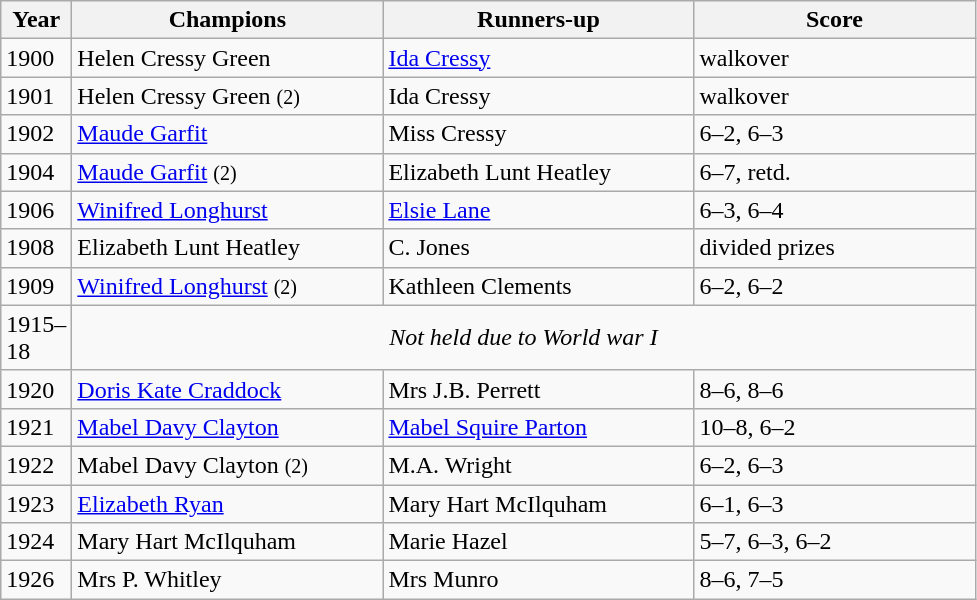<table class="sortable wikitable">
<tr>
<th style="width:40px">Year</th>
<th style="width:200px">Champions</th>
<th style="width:200px">Runners-up</th>
<th style="width:180px">Score</th>
</tr>
<tr>
<td>1900</td>
<td> Helen Cressy Green</td>
<td> <a href='#'>Ida Cressy</a></td>
<td>walkover</td>
</tr>
<tr>
<td>1901</td>
<td> Helen Cressy Green <small>(2)</small></td>
<td> Ida Cressy</td>
<td>walkover</td>
</tr>
<tr>
<td>1902</td>
<td> <a href='#'>Maude Garfit</a></td>
<td> Miss Cressy</td>
<td>6–2, 6–3</td>
</tr>
<tr>
<td>1904</td>
<td> <a href='#'>Maude Garfit</a> <small>(2)</small></td>
<td> Elizabeth Lunt Heatley</td>
<td>6–7, retd.</td>
</tr>
<tr>
<td>1906</td>
<td> <a href='#'>Winifred Longhurst</a></td>
<td> <a href='#'>Elsie Lane</a></td>
<td>6–3, 6–4</td>
</tr>
<tr>
<td>1908</td>
<td> Elizabeth Lunt Heatley</td>
<td> C. Jones</td>
<td>divided prizes</td>
</tr>
<tr>
<td>1909</td>
<td> <a href='#'>Winifred Longhurst</a> <small>(2)</small></td>
<td> Kathleen Clements</td>
<td>6–2, 6–2</td>
</tr>
<tr>
<td>1915–18</td>
<td colspan="4"  style="text-align:center;"><em>Not held due to World war I</em></td>
</tr>
<tr>
<td>1920</td>
<td> <a href='#'>Doris Kate Craddock</a></td>
<td> Mrs J.B. Perrett</td>
<td>8–6, 8–6</td>
</tr>
<tr>
<td>1921</td>
<td> <a href='#'>Mabel Davy Clayton</a></td>
<td> <a href='#'>Mabel Squire Parton</a></td>
<td>10–8, 6–2</td>
</tr>
<tr>
<td>1922</td>
<td> Mabel Davy Clayton <small>(2)</small></td>
<td> M.A. Wright</td>
<td>6–2, 6–3</td>
</tr>
<tr>
<td>1923</td>
<td> <a href='#'>Elizabeth Ryan</a></td>
<td> Mary Hart McIlquham</td>
<td>6–1, 6–3</td>
</tr>
<tr>
<td>1924</td>
<td> Mary Hart McIlquham</td>
<td> Marie Hazel</td>
<td>5–7, 6–3, 6–2</td>
</tr>
<tr>
<td>1926</td>
<td> Mrs P. Whitley</td>
<td> Mrs Munro</td>
<td>8–6, 7–5</td>
</tr>
</table>
